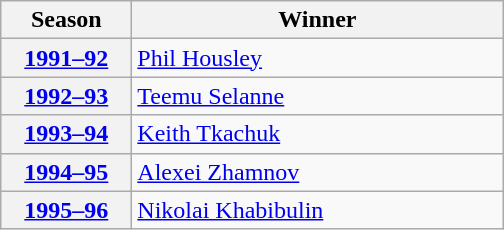<table class="wikitable">
<tr>
<th scope="col" style="width:5em">Season</th>
<th scope="col" style="width:15em">Winner</th>
</tr>
<tr>
<th scope="row"><a href='#'>1991–92</a></th>
<td><a href='#'>Phil Housley</a></td>
</tr>
<tr>
<th scope="row"><a href='#'>1992–93</a></th>
<td><a href='#'>Teemu Selanne</a></td>
</tr>
<tr>
<th scope="row"><a href='#'>1993–94</a></th>
<td><a href='#'>Keith Tkachuk</a></td>
</tr>
<tr>
<th scope="row"><a href='#'>1994–95</a></th>
<td><a href='#'>Alexei Zhamnov</a></td>
</tr>
<tr>
<th scope="row"><a href='#'>1995–96</a></th>
<td><a href='#'>Nikolai Khabibulin</a></td>
</tr>
</table>
